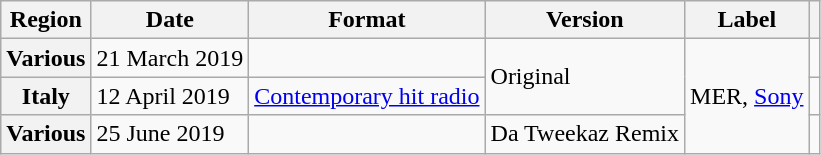<table class="wikitable plainrowheaders">
<tr>
<th scope="col">Region</th>
<th scope="col">Date</th>
<th scope="col">Format</th>
<th scope="col">Version</th>
<th scope="col">Label</th>
<th scope="col"></th>
</tr>
<tr>
<th scope="row">Various</th>
<td>21 March 2019</td>
<td></td>
<td rowspan="2">Original</td>
<td rowspan="3">MER, <a href='#'>Sony</a></td>
<td></td>
</tr>
<tr>
<th scope="row">Italy</th>
<td>12 April 2019</td>
<td><a href='#'>Contemporary hit radio</a></td>
<td></td>
</tr>
<tr>
<th scope="row">Various</th>
<td>25 June 2019</td>
<td></td>
<td>Da Tweekaz Remix</td>
<td></td>
</tr>
</table>
